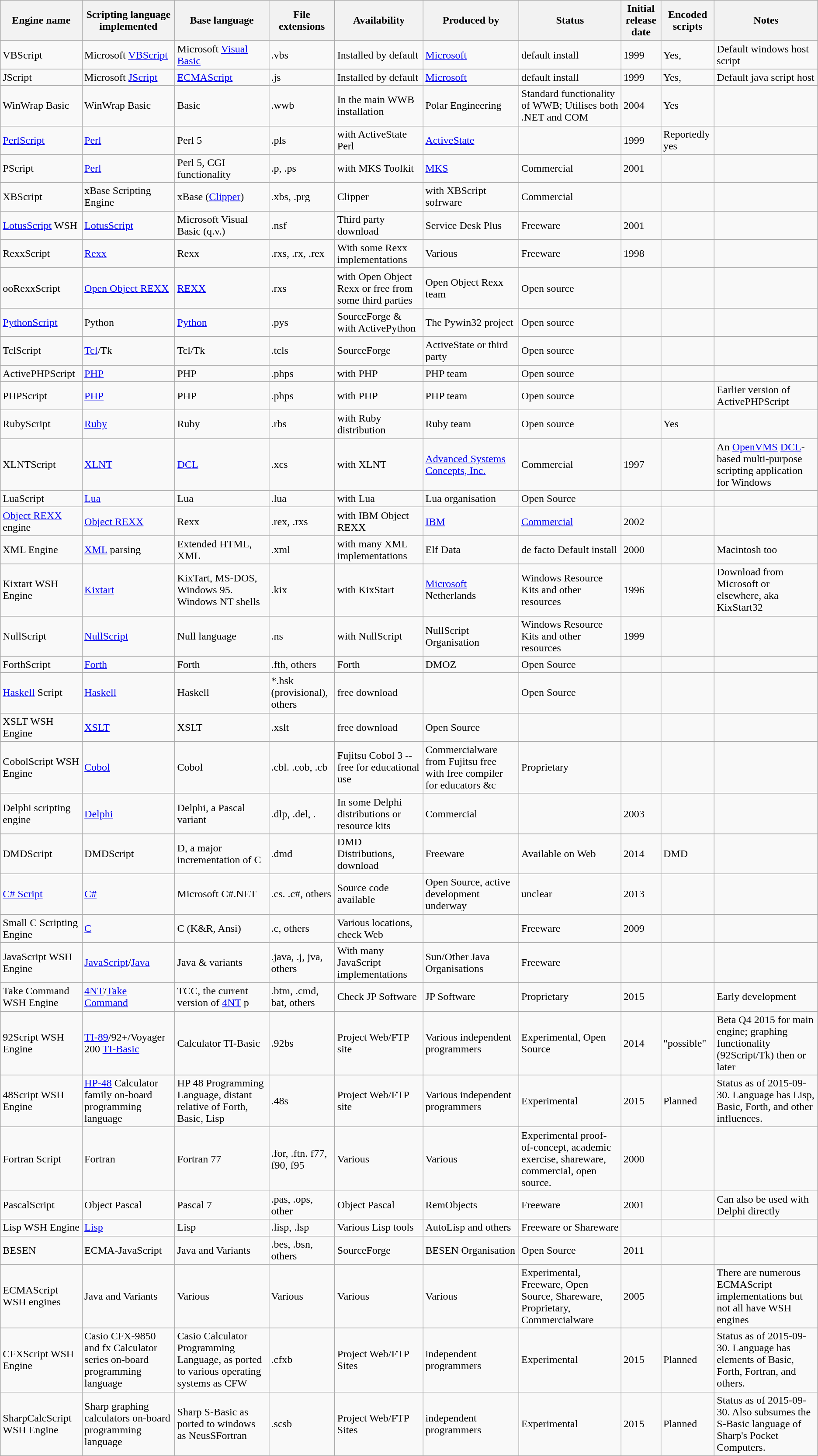<table class="wikitable sortable">
<tr>
<th>Engine name</th>
<th>Scripting language implemented</th>
<th>Base language</th>
<th>File extensions</th>
<th>Availability</th>
<th>Produced by</th>
<th>Status</th>
<th>Initial release date</th>
<th>Encoded scripts</th>
<th>Notes</th>
</tr>
<tr>
<td>VBScript</td>
<td>Microsoft <a href='#'>VBScript</a></td>
<td>Microsoft <a href='#'>Visual Basic</a></td>
<td>.vbs</td>
<td>Installed by default</td>
<td><a href='#'>Microsoft</a></td>
<td>default install</td>
<td>1999</td>
<td>Yes, </td>
<td>Default windows host script</td>
</tr>
<tr>
<td>JScript</td>
<td>Microsoft <a href='#'>JScript</a></td>
<td><a href='#'>ECMAScript</a></td>
<td>.js</td>
<td>Installed by default</td>
<td><a href='#'>Microsoft</a></td>
<td>default install</td>
<td>1999</td>
<td>Yes, </td>
<td>Default java script host</td>
</tr>
<tr |>
<td>WinWrap Basic</td>
<td>WinWrap Basic</td>
<td>Basic</td>
<td>.wwb</td>
<td>In the main WWB installation</td>
<td>Polar Engineering</td>
<td>Standard functionality of WWB; Utilises both .NET and COM</td>
<td>2004</td>
<td>Yes</td>
<td></td>
</tr>
<tr>
<td><a href='#'>PerlScript</a></td>
<td><a href='#'>Perl</a></td>
<td>Perl 5</td>
<td>.pls</td>
<td>with ActiveState Perl</td>
<td><a href='#'>ActiveState</a></td>
<td></td>
<td>1999</td>
<td>Reportedly yes</td>
<td></td>
</tr>
<tr>
<td>PScript</td>
<td><a href='#'>Perl</a></td>
<td>Perl 5, CGI functionality</td>
<td>.p, .ps</td>
<td>with MKS Toolkit</td>
<td><a href='#'>MKS</a></td>
<td>Commercial</td>
<td>2001</td>
<td></td>
<td></td>
</tr>
<tr>
<td>XBScript</td>
<td>xBase Scripting Engine</td>
<td>xBase (<a href='#'>Clipper</a>)</td>
<td>.xbs, .prg</td>
<td>Clipper</td>
<td>with XBScript sofrware</td>
<td>Commercial</td>
<td></td>
<td></td>
<td></td>
</tr>
<tr>
<td><a href='#'>LotusScript</a> WSH</td>
<td><a href='#'>LotusScript</a></td>
<td>Microsoft Visual Basic (q.v.)</td>
<td>.nsf</td>
<td>Third party download</td>
<td>Service Desk Plus</td>
<td>Freeware</td>
<td>2001</td>
<td></td>
<td></td>
</tr>
<tr>
<td>RexxScript</td>
<td><a href='#'>Rexx</a></td>
<td>Rexx</td>
<td>.rxs, .rx, .rex</td>
<td>With some Rexx implementations</td>
<td>Various</td>
<td>Freeware</td>
<td>1998</td>
<td></td>
<td></td>
</tr>
<tr>
<td>ooRexxScript</td>
<td><a href='#'>Open Object REXX</a></td>
<td><a href='#'>REXX</a></td>
<td>.rxs</td>
<td>with Open Object Rexx or free from some third parties</td>
<td>Open Object Rexx team</td>
<td>Open source</td>
<td></td>
<td></td>
<td></td>
</tr>
<tr>
<td><a href='#'>PythonScript</a></td>
<td>Python</td>
<td><a href='#'>Python</a></td>
<td>.pys</td>
<td>SourceForge & with ActivePython</td>
<td>The Pywin32 project</td>
<td>Open source</td>
<td></td>
<td></td>
<td></td>
</tr>
<tr>
<td>TclScript</td>
<td><a href='#'>Tcl</a>/Tk</td>
<td>Tcl/Tk</td>
<td>.tcls</td>
<td>SourceForge</td>
<td>ActiveState or third party</td>
<td>Open source</td>
<td></td>
<td></td>
<td></td>
</tr>
<tr>
<td>ActivePHPScript</td>
<td><a href='#'>PHP</a></td>
<td>PHP</td>
<td>.phps</td>
<td>with PHP</td>
<td>PHP team</td>
<td>Open source</td>
<td></td>
<td></td>
<td></td>
</tr>
<tr>
<td>PHPScript</td>
<td><a href='#'>PHP</a></td>
<td>PHP</td>
<td>.phps</td>
<td>with PHP</td>
<td>PHP team</td>
<td>Open source</td>
<td></td>
<td></td>
<td>Earlier version of ActivePHPScript</td>
</tr>
<tr>
<td>RubyScript</td>
<td><a href='#'>Ruby</a></td>
<td>Ruby</td>
<td>.rbs</td>
<td>with Ruby distribution</td>
<td>Ruby team</td>
<td>Open source</td>
<td></td>
<td>Yes</td>
<td></td>
</tr>
<tr>
<td>XLNTScript</td>
<td><a href='#'>XLNT</a></td>
<td><a href='#'>DCL</a></td>
<td>.xcs</td>
<td>with XLNT</td>
<td><a href='#'>Advanced Systems Concepts, Inc.</a></td>
<td>Commercial</td>
<td>1997</td>
<td></td>
<td>An <a href='#'>OpenVMS</a> <a href='#'>DCL</a>-based multi-purpose scripting application for Windows</td>
</tr>
<tr>
<td>LuaScript</td>
<td><a href='#'>Lua</a></td>
<td>Lua</td>
<td>.lua</td>
<td>with Lua</td>
<td>Lua organisation</td>
<td>Open Source</td>
<td></td>
<td></td>
<td></td>
</tr>
<tr>
<td><a href='#'>Object REXX</a> engine</td>
<td><a href='#'>Object REXX</a></td>
<td>Rexx</td>
<td>.rex, .rxs</td>
<td>with IBM Object REXX</td>
<td><a href='#'>IBM</a></td>
<td><a href='#'>Commercial</a></td>
<td>2002</td>
<td></td>
<td></td>
</tr>
<tr>
<td>XML Engine</td>
<td><a href='#'>XML</a> parsing</td>
<td>Extended HTML, XML</td>
<td>.xml</td>
<td>with many XML implementations</td>
<td>Elf Data</td>
<td>de facto Default install</td>
<td>2000</td>
<td></td>
<td>Macintosh too</td>
</tr>
<tr>
<td>Kixtart WSH Engine</td>
<td><a href='#'>Kixtart</a></td>
<td>KixTart, MS-DOS, Windows 95. Windows NT shells</td>
<td>.kix</td>
<td>with KixStart</td>
<td><a href='#'>Microsoft</a> Netherlands</td>
<td>Windows Resource Kits and other resources</td>
<td>1996</td>
<td></td>
<td>Download from Microsoft or elsewhere, aka KixStart32</td>
</tr>
<tr>
<td>NullScript</td>
<td><a href='#'>NullScript</a></td>
<td>Null language</td>
<td>.ns</td>
<td>with NullScript</td>
<td>NullScript Organisation</td>
<td>Windows Resource Kits and other resources</td>
<td>1999</td>
<td></td>
<td></td>
</tr>
<tr>
<td>ForthScript</td>
<td><a href='#'>Forth</a></td>
<td>Forth</td>
<td>.fth, others</td>
<td>Forth</td>
<td>DMOZ</td>
<td>Open Source</td>
<td></td>
<td></td>
<td></td>
</tr>
<tr>
<td><a href='#'>Haskell</a> Script</td>
<td><a href='#'>Haskell</a></td>
<td>Haskell</td>
<td>*.hsk (provisional), others</td>
<td>free download</td>
<td></td>
<td>Open Source</td>
<td></td>
<td></td>
<td></td>
</tr>
<tr>
<td>XSLT WSH Engine</td>
<td><a href='#'>XSLT</a></td>
<td>XSLT</td>
<td>.xslt</td>
<td>free download</td>
<td>Open Source</td>
<td></td>
<td></td>
<td></td>
<td></td>
</tr>
<tr>
<td>CobolScript WSH Engine</td>
<td><a href='#'>Cobol</a></td>
<td>Cobol</td>
<td>.cbl. .cob, .cb</td>
<td>Fujitsu Cobol 3 -- free for educational use</td>
<td>Commercialware from Fujitsu free with free compiler for educators &c</td>
<td>Proprietary</td>
<td></td>
<td></td>
<td></td>
</tr>
<tr>
<td>Delphi scripting engine</td>
<td><a href='#'>Delphi</a></td>
<td>Delphi, a Pascal variant</td>
<td>.dlp, .del, .</td>
<td>In some Delphi distributions or resource kits</td>
<td>Commercial</td>
<td></td>
<td>2003</td>
<td></td>
<td></td>
</tr>
<tr>
<td>DMDScript</td>
<td>DMDScript</td>
<td>D, a major incrementation of C</td>
<td>.dmd</td>
<td>DMD Distributions, download</td>
<td>Freeware</td>
<td>Available on Web</td>
<td>2014</td>
<td>DMD</td>
<td></td>
</tr>
<tr>
<td><a href='#'>C# Script</a></td>
<td><a href='#'>C#</a></td>
<td>Microsoft C#.NET</td>
<td>.cs. .c#, others</td>
<td>Source code available</td>
<td>Open Source, active development underway</td>
<td>unclear</td>
<td>2013</td>
<td></td>
<td></td>
</tr>
<tr>
<td>Small C Scripting Engine</td>
<td><a href='#'>C</a></td>
<td>C (K&R, Ansi)</td>
<td>.c, others</td>
<td>Various locations, check Web</td>
<td></td>
<td>Freeware</td>
<td>2009</td>
<td></td>
<td></td>
</tr>
<tr>
<td>JavaScript WSH Engine</td>
<td><a href='#'>JavaScript</a>/<a href='#'>Java</a></td>
<td>Java & variants</td>
<td>.java, .j, jva, others</td>
<td>With many JavaScript implementations</td>
<td>Sun/Other Java Organisations</td>
<td>Freeware</td>
<td></td>
<td></td>
<td></td>
</tr>
<tr>
<td>Take Command WSH Engine</td>
<td><a href='#'>4NT</a>/<a href='#'>Take Command</a></td>
<td>TCC, the current version of <a href='#'>4NT</a> p</td>
<td>.btm, .cmd, bat, others</td>
<td>Check JP Software</td>
<td>JP Software</td>
<td>Proprietary</td>
<td>2015</td>
<td></td>
<td>Early development</td>
</tr>
<tr>
<td>92Script WSH Engine</td>
<td><a href='#'>TI-89</a>/92+/Voyager 200 <a href='#'>TI-Basic</a></td>
<td>Calculator TI-Basic</td>
<td>.92bs</td>
<td>Project Web/FTP site</td>
<td>Various independent programmers</td>
<td>Experimental, Open Source</td>
<td>2014</td>
<td>"possible"</td>
<td>Beta Q4 2015 for main engine; graphing functionality (92Script/Tk) then or later</td>
</tr>
<tr>
<td>48Script WSH Engine</td>
<td><a href='#'>HP-48</a> Calculator family on-board programming language</td>
<td>HP 48 Programming Language, distant relative of Forth, Basic, Lisp</td>
<td>.48s</td>
<td>Project Web/FTP site</td>
<td>Various independent programmers</td>
<td>Experimental</td>
<td>2015</td>
<td>Planned</td>
<td>Status as of 2015-09-30. Language has Lisp, Basic, Forth, and other influences.</td>
</tr>
<tr>
<td>Fortran Script</td>
<td>Fortran</td>
<td>Fortran 77</td>
<td>.for, .ftn. f77, f90, f95</td>
<td>Various</td>
<td>Various</td>
<td>Experimental proof-of-concept, academic exercise, shareware, commercial, open source.</td>
<td>2000</td>
<td></td>
<td></td>
</tr>
<tr>
<td>PascalScript</td>
<td>Object Pascal</td>
<td>Pascal 7</td>
<td>.pas, .ops, other</td>
<td>Object Pascal</td>
<td>RemObjects</td>
<td>Freeware</td>
<td>2001</td>
<td></td>
<td>Can also be used with Delphi directly</td>
</tr>
<tr>
<td>Lisp WSH Engine</td>
<td><a href='#'>Lisp</a></td>
<td>Lisp</td>
<td>.lisp, .lsp</td>
<td>Various Lisp tools</td>
<td>AutoLisp and others</td>
<td>Freeware or Shareware</td>
<td></td>
<td></td>
<td></td>
</tr>
<tr>
<td>BESEN</td>
<td>ECMA-JavaScript</td>
<td>Java and Variants</td>
<td>.bes, .bsn, others</td>
<td>SourceForge</td>
<td>BESEN Organisation</td>
<td>Open Source</td>
<td>2011</td>
<td></td>
<td></td>
</tr>
<tr>
<td>ECMAScript WSH engines</td>
<td>Java and Variants</td>
<td>Various</td>
<td>Various</td>
<td>Various</td>
<td>Various</td>
<td>Experimental, Freeware, Open Source, Shareware, Proprietary, Commercialware</td>
<td>2005</td>
<td></td>
<td>There are numerous ECMAScript implementations but not all have WSH engines</td>
</tr>
<tr>
<td>CFXScript WSH Engine</td>
<td>Casio CFX-9850 and fx Calculator series on-board programming language</td>
<td>Casio Calculator Programming Language, as ported to various operating systems as CFW</td>
<td>.cfxb</td>
<td>Project Web/FTP Sites</td>
<td>independent programmers</td>
<td>Experimental</td>
<td>2015</td>
<td>Planned</td>
<td>Status as of 2015-09-30. Language has elements of Basic, Forth, Fortran, and others.</td>
</tr>
<tr>
<td>SharpCalcScript WSH Engine</td>
<td>Sharp graphing calculators on-board programming language</td>
<td>Sharp S-Basic as ported to windows as NeusSFortran</td>
<td>.scsb</td>
<td>Project Web/FTP Sites</td>
<td>independent programmers</td>
<td>Experimental</td>
<td>2015</td>
<td>Planned</td>
<td>Status as of 2015-09-30. Also subsumes the S-Basic language of Sharp's Pocket Computers.</td>
</tr>
</table>
